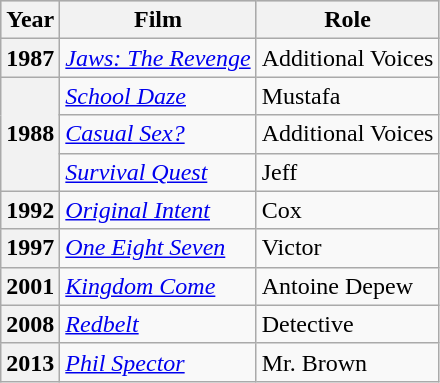<table class="wikitable sortable mw-collapsible">
<tr style="background:#ccc;">
<th>Year</th>
<th>Film</th>
<th>Role</th>
</tr>
<tr>
<th>1987</th>
<td><em><a href='#'>Jaws: The Revenge</a></em></td>
<td>Additional Voices</td>
</tr>
<tr>
<th rowspan="3">1988</th>
<td><em><a href='#'>School Daze</a></em></td>
<td>Mustafa</td>
</tr>
<tr>
<td><em><a href='#'>Casual Sex?</a></em></td>
<td>Additional Voices</td>
</tr>
<tr>
<td><em><a href='#'>Survival Quest</a></em></td>
<td>Jeff</td>
</tr>
<tr>
<th>1992</th>
<td><em><a href='#'>Original Intent</a></em></td>
<td>Cox</td>
</tr>
<tr>
<th>1997</th>
<td><em><a href='#'>One Eight Seven</a></em></td>
<td>Victor</td>
</tr>
<tr>
<th>2001</th>
<td><em><a href='#'>Kingdom Come</a></em></td>
<td>Antoine Depew</td>
</tr>
<tr>
<th>2008</th>
<td><em><a href='#'>Redbelt</a></em></td>
<td>Detective</td>
</tr>
<tr>
<th>2013</th>
<td><em><a href='#'>Phil Spector</a></em></td>
<td>Mr. Brown</td>
</tr>
</table>
